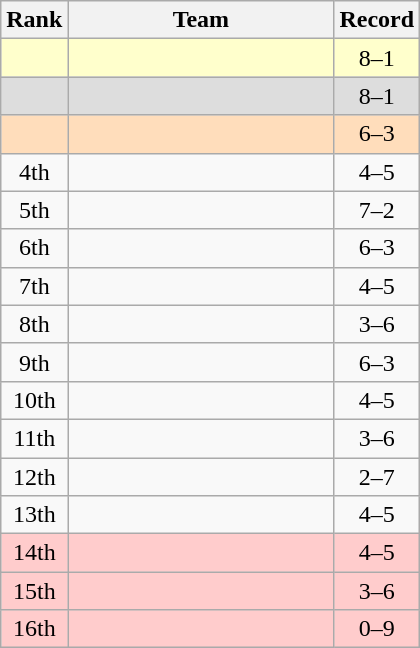<table class=wikitable style="text-align:center;">
<tr>
<th>Rank</th>
<th width=170>Team</th>
<th>Record</th>
</tr>
<tr bgcolor=#ffc>
<td> </td>
<td align=left></td>
<td>8–1</td>
</tr>
<tr bgcolor=#ddd>
<td> </td>
<td align=left></td>
<td>8–1</td>
</tr>
<tr bgcolor=#fdb>
<td> </td>
<td align=left></td>
<td>6–3</td>
</tr>
<tr>
<td>4th</td>
<td align=left></td>
<td>4–5</td>
</tr>
<tr>
<td>5th</td>
<td align=left></td>
<td>7–2</td>
</tr>
<tr>
<td>6th</td>
<td align=left></td>
<td>6–3</td>
</tr>
<tr>
<td>7th</td>
<td align=left></td>
<td>4–5</td>
</tr>
<tr>
<td>8th</td>
<td align=left></td>
<td>3–6</td>
</tr>
<tr>
<td>9th</td>
<td align=left></td>
<td>6–3</td>
</tr>
<tr>
<td>10th</td>
<td align=left></td>
<td>4–5</td>
</tr>
<tr>
<td>11th</td>
<td align=left></td>
<td>3–6</td>
</tr>
<tr>
<td>12th</td>
<td align=left></td>
<td>2–7</td>
</tr>
<tr>
<td>13th</td>
<td align=left></td>
<td>4–5</td>
</tr>
<tr bgcolor=#fcc>
<td>14th</td>
<td align=left></td>
<td>4–5</td>
</tr>
<tr bgcolor=#fcc>
<td>15th</td>
<td align=left></td>
<td>3–6</td>
</tr>
<tr bgcolor=#fcc>
<td>16th</td>
<td align=left></td>
<td>0–9</td>
</tr>
</table>
